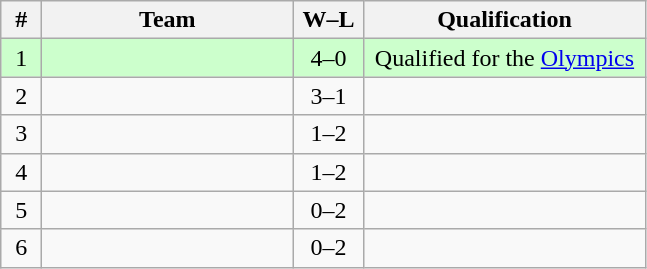<table class=wikitable style="text-align:center;">
<tr>
<th width=20px>#</th>
<th width=160px>Team</th>
<th width=40px>W–L</th>
<th width=180px>Qualification</th>
</tr>
<tr bgcolor=#ccffcc>
<td>1</td>
<td align=left></td>
<td>4–0</td>
<td>Qualified for the <a href='#'>Olympics</a></td>
</tr>
<tr>
<td>2</td>
<td align=left></td>
<td>3–1</td>
<td></td>
</tr>
<tr>
<td>3</td>
<td align=left></td>
<td>1–2</td>
<td></td>
</tr>
<tr>
<td>4</td>
<td align=left></td>
<td>1–2</td>
<td></td>
</tr>
<tr>
<td>5</td>
<td align=left></td>
<td>0–2</td>
<td></td>
</tr>
<tr>
<td>6</td>
<td align=left></td>
<td>0–2</td>
<td></td>
</tr>
</table>
